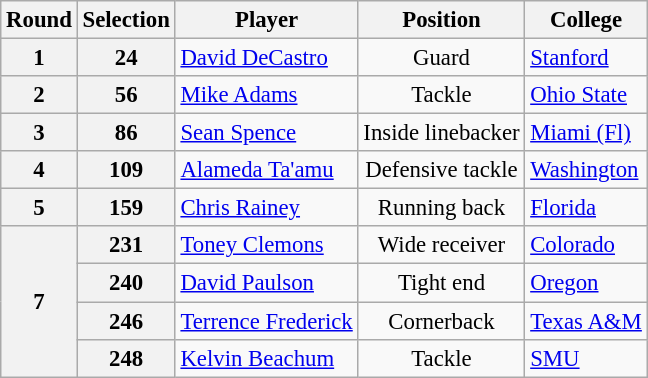<table class="wikitable" style="font-size: 95%;">
<tr>
<th>Round</th>
<th>Selection</th>
<th>Player</th>
<th>Position</th>
<th>College</th>
</tr>
<tr>
<th>1</th>
<th>24</th>
<td><a href='#'>David DeCastro</a></td>
<td align = "center">Guard</td>
<td><a href='#'>Stanford</a></td>
</tr>
<tr>
<th>2</th>
<th>56</th>
<td><a href='#'>Mike Adams</a></td>
<td align = "center">Tackle</td>
<td><a href='#'>Ohio State</a></td>
</tr>
<tr>
<th>3</th>
<th>86</th>
<td><a href='#'>Sean Spence</a></td>
<td align = "center">Inside linebacker</td>
<td><a href='#'>Miami (Fl)</a></td>
</tr>
<tr>
<th>4</th>
<th>109</th>
<td><a href='#'>Alameda Ta'amu</a></td>
<td align = "center">Defensive tackle</td>
<td><a href='#'>Washington</a></td>
</tr>
<tr>
<th>5</th>
<th>159</th>
<td><a href='#'>Chris Rainey</a></td>
<td align = "center">Running back</td>
<td><a href='#'>Florida</a></td>
</tr>
<tr>
<th rowspan ="4">7</th>
<th>231</th>
<td><a href='#'>Toney Clemons</a></td>
<td align = "center">Wide receiver</td>
<td><a href='#'>Colorado</a></td>
</tr>
<tr>
<th>240</th>
<td><a href='#'>David Paulson</a></td>
<td align = "center">Tight end</td>
<td><a href='#'>Oregon</a></td>
</tr>
<tr>
<th>246</th>
<td><a href='#'>Terrence Frederick</a></td>
<td align = "center">Cornerback</td>
<td><a href='#'>Texas A&M</a></td>
</tr>
<tr>
<th>248</th>
<td><a href='#'>Kelvin Beachum</a></td>
<td align = "center">Tackle</td>
<td><a href='#'>SMU</a></td>
</tr>
</table>
